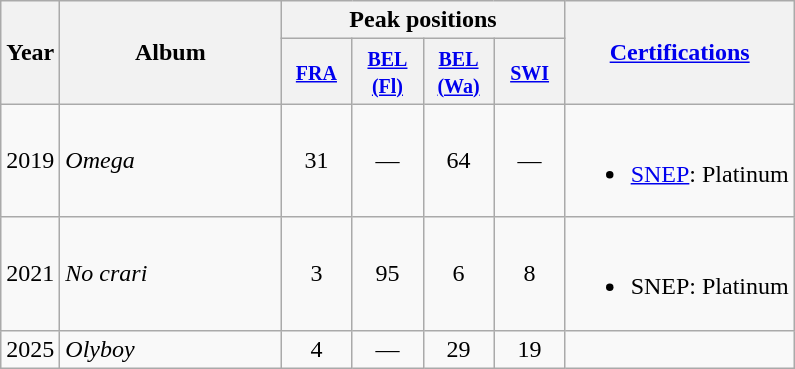<table class="wikitable">
<tr>
<th rowspan="2" style="text-align:center; width:10px;">Year</th>
<th rowspan="2" style="text-align:center; width:140px;">Album</th>
<th style="text-align:center;" colspan="4">Peak positions</th>
<th rowspan="2"><a href='#'>Certifications</a></th>
</tr>
<tr>
<th width="40"><small><a href='#'>FRA</a></small><br></th>
<th width="40"><small><a href='#'>BEL<br>(Fl)</a></small><br></th>
<th width="40"><small><a href='#'>BEL<br>(Wa)</a></small><br></th>
<th width="40"><small><a href='#'>SWI</a></small><br></th>
</tr>
<tr>
<td style="text-align:center;">2019</td>
<td><em>Omega</em></td>
<td style="text-align:center;">31</td>
<td style="text-align:center;">—</td>
<td style="text-align:center;">64</td>
<td style="text-align:center;">—</td>
<td style="text-align:center;"><br><ul><li><a href='#'>SNEP</a>: Platinum</li></ul></td>
</tr>
<tr>
<td style="text-align:center;">2021</td>
<td><em>No crari</em></td>
<td style="text-align:center;">3</td>
<td style="text-align:center;">95</td>
<td style="text-align:center;">6</td>
<td style="text-align:center;">8</td>
<td style="text-align:center;"><br><ul><li>SNEP: Platinum</li></ul></td>
</tr>
<tr>
<td style="text-align:center;">2025</td>
<td><em>Olyboy</em></td>
<td style="text-align:center;">4<br></td>
<td style="text-align:center;">—</td>
<td style="text-align:center;">29</td>
<td style="text-align:center;">19</td>
<td style="text-align:center;"></td>
</tr>
</table>
